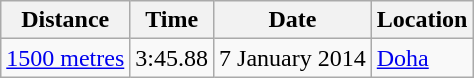<table class="wikitable">
<tr>
<th>Distance</th>
<th>Time</th>
<th>Date</th>
<th>Location</th>
</tr>
<tr>
<td><a href='#'>1500 metres</a></td>
<td>3:45.88</td>
<td align=right>7 January 2014</td>
<td><a href='#'>Doha</a></td>
</tr>
</table>
